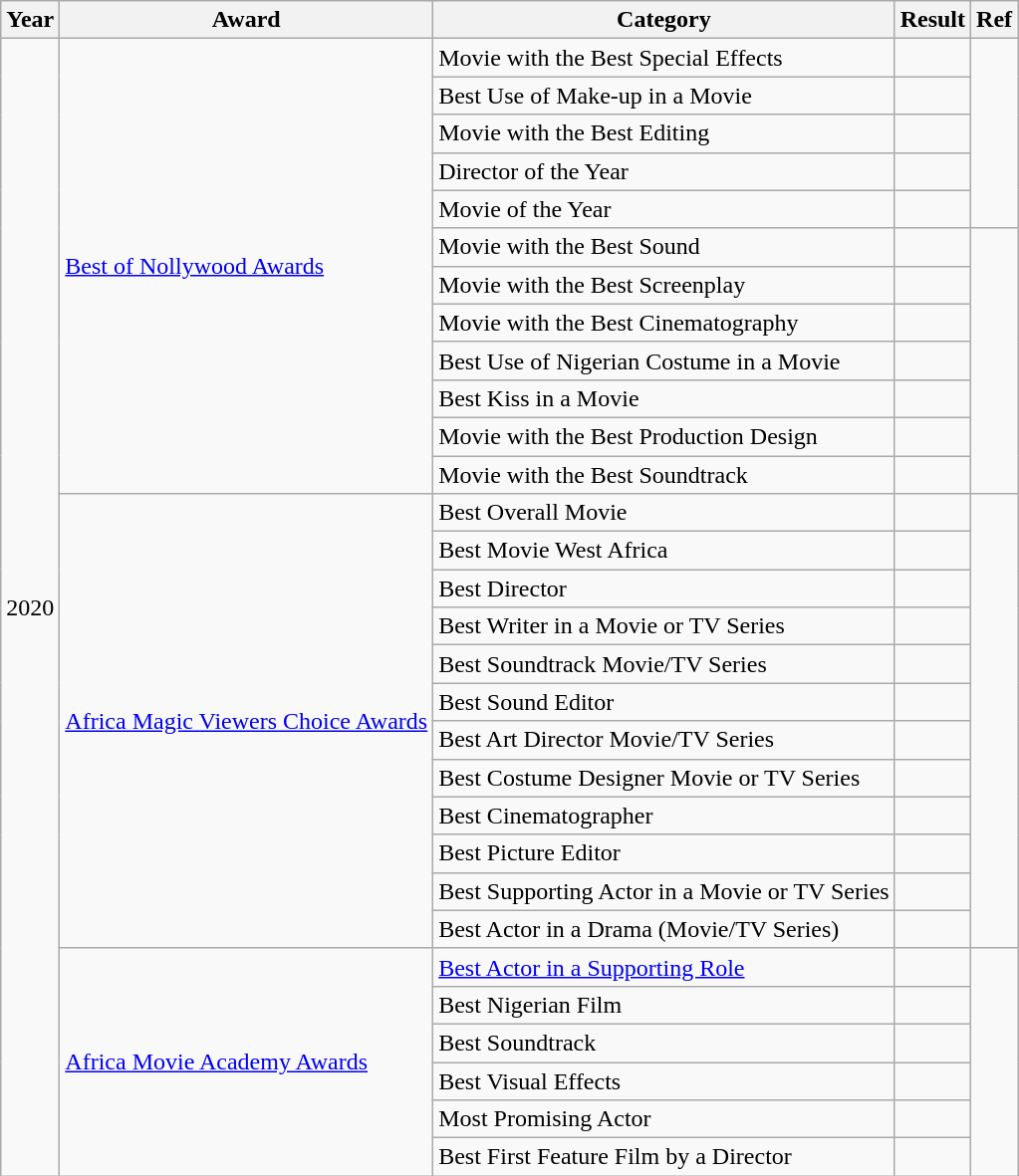<table class="wikitable">
<tr>
<th>Year</th>
<th>Award</th>
<th>Category</th>
<th>Result</th>
<th>Ref</th>
</tr>
<tr>
<td rowspan="30">2020</td>
<td rowspan="12"><a href='#'>Best of Nollywood Awards</a></td>
<td>Movie with the Best Special Effects</td>
<td></td>
<td rowspan="5"></td>
</tr>
<tr>
<td>Best Use of Make-up in a Movie</td>
<td></td>
</tr>
<tr>
<td>Movie with the Best Editing</td>
<td></td>
</tr>
<tr>
<td>Director of the Year</td>
<td></td>
</tr>
<tr>
<td>Movie of the Year</td>
<td></td>
</tr>
<tr>
<td>Movie with the Best Sound</td>
<td></td>
<td rowspan="7"></td>
</tr>
<tr>
<td>Movie with the Best Screenplay</td>
<td></td>
</tr>
<tr>
<td>Movie with the Best Cinematography</td>
<td></td>
</tr>
<tr>
<td>Best Use of Nigerian Costume in a Movie</td>
<td></td>
</tr>
<tr>
<td>Best Kiss in a Movie</td>
<td></td>
</tr>
<tr>
<td>Movie with the Best Production Design</td>
<td></td>
</tr>
<tr>
<td>Movie with the Best Soundtrack</td>
<td></td>
</tr>
<tr>
<td rowspan="12"><a href='#'>Africa Magic Viewers Choice Awards</a></td>
<td>Best Overall Movie</td>
<td></td>
<td rowspan="12"></td>
</tr>
<tr>
<td>Best Movie West Africa</td>
<td></td>
</tr>
<tr>
<td>Best Director</td>
<td></td>
</tr>
<tr>
<td>Best Writer in a Movie or TV Series</td>
<td></td>
</tr>
<tr>
<td>Best Soundtrack Movie/TV Series</td>
<td></td>
</tr>
<tr>
<td>Best Sound Editor</td>
<td></td>
</tr>
<tr>
<td>Best Art Director Movie/TV Series</td>
<td></td>
</tr>
<tr>
<td>Best Costume Designer Movie or TV Series</td>
<td></td>
</tr>
<tr>
<td>Best Cinematographer</td>
<td></td>
</tr>
<tr>
<td>Best Picture Editor</td>
<td></td>
</tr>
<tr>
<td>Best Supporting Actor in a Movie or TV Series</td>
<td></td>
</tr>
<tr>
<td>Best Actor in a Drama (Movie/TV Series)</td>
<td></td>
</tr>
<tr>
<td rowspan="6"><a href='#'>Africa Movie Academy Awards</a></td>
<td><a href='#'>Best Actor in a Supporting Role</a></td>
<td></td>
<td rowspan="6"></td>
</tr>
<tr>
<td>Best Nigerian Film</td>
<td></td>
</tr>
<tr>
<td>Best Soundtrack</td>
<td></td>
</tr>
<tr>
<td>Best Visual Effects</td>
<td></td>
</tr>
<tr>
<td>Most Promising Actor</td>
<td></td>
</tr>
<tr>
<td>Best First Feature Film by a Director</td>
<td></td>
</tr>
</table>
